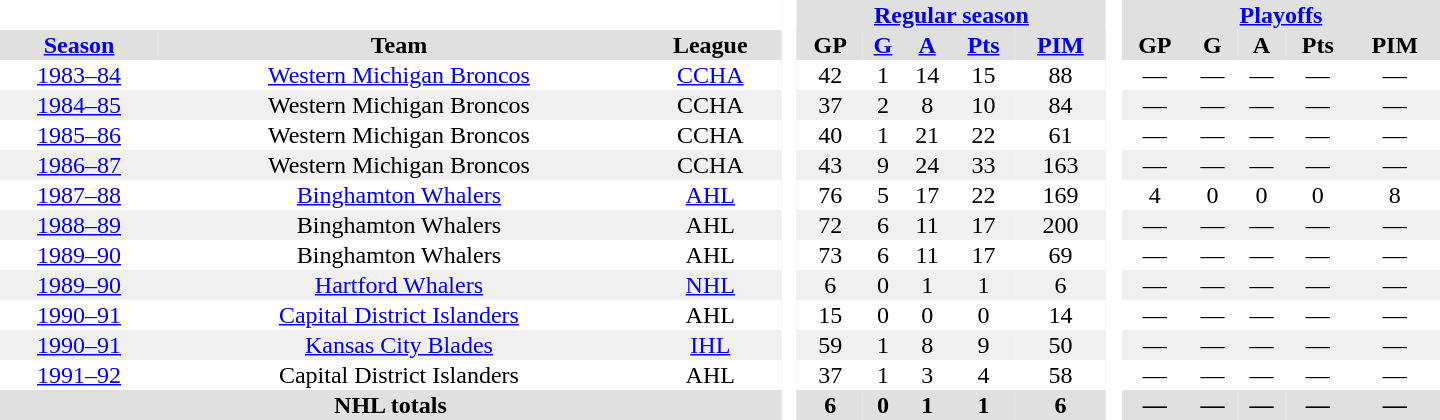<table border="0" cellpadding="1" cellspacing="0" style="text-align:center; width:60em;">
<tr style="background:#e0e0e0;">
<th colspan="3"  bgcolor="#ffffff"> </th>
<th rowspan="99" bgcolor="#ffffff"> </th>
<th colspan="5"><a href='#'>Regular season</a></th>
<th rowspan="99" bgcolor="#ffffff"> </th>
<th colspan="5"><a href='#'>Playoffs</a></th>
</tr>
<tr style="background:#e0e0e0;">
<th><a href='#'>Season</a></th>
<th>Team</th>
<th>League</th>
<th>GP</th>
<th><a href='#'>G</a></th>
<th><a href='#'>A</a></th>
<th><a href='#'>Pts</a></th>
<th><a href='#'>PIM</a></th>
<th>GP</th>
<th>G</th>
<th>A</th>
<th>Pts</th>
<th>PIM</th>
</tr>
<tr>
<td><a href='#'>1983–84</a></td>
<td><a href='#'>Western Michigan Broncos</a></td>
<td><a href='#'>CCHA</a></td>
<td>42</td>
<td>1</td>
<td>14</td>
<td>15</td>
<td>88</td>
<td>—</td>
<td>—</td>
<td>—</td>
<td>—</td>
<td>—</td>
</tr>
<tr style="background:#f0f0f0;">
<td><a href='#'>1984–85</a></td>
<td>Western Michigan Broncos</td>
<td>CCHA</td>
<td>37</td>
<td>2</td>
<td>8</td>
<td>10</td>
<td>84</td>
<td>—</td>
<td>—</td>
<td>—</td>
<td>—</td>
<td>—</td>
</tr>
<tr>
<td><a href='#'>1985–86</a></td>
<td>Western Michigan Broncos</td>
<td>CCHA</td>
<td>40</td>
<td>1</td>
<td>21</td>
<td>22</td>
<td>61</td>
<td>—</td>
<td>—</td>
<td>—</td>
<td>—</td>
<td>—</td>
</tr>
<tr style="background:#f0f0f0;">
<td><a href='#'>1986–87</a></td>
<td>Western Michigan Broncos</td>
<td>CCHA</td>
<td>43</td>
<td>9</td>
<td>24</td>
<td>33</td>
<td>163</td>
<td>—</td>
<td>—</td>
<td>—</td>
<td>—</td>
<td>—</td>
</tr>
<tr>
<td><a href='#'>1987–88</a></td>
<td><a href='#'>Binghamton Whalers</a></td>
<td><a href='#'>AHL</a></td>
<td>76</td>
<td>5</td>
<td>17</td>
<td>22</td>
<td>169</td>
<td>4</td>
<td>0</td>
<td>0</td>
<td>0</td>
<td>8</td>
</tr>
<tr style="background:#f0f0f0;">
<td><a href='#'>1988–89</a></td>
<td>Binghamton Whalers</td>
<td>AHL</td>
<td>72</td>
<td>6</td>
<td>11</td>
<td>17</td>
<td>200</td>
<td>—</td>
<td>—</td>
<td>—</td>
<td>—</td>
<td>—</td>
</tr>
<tr>
<td><a href='#'>1989–90</a></td>
<td>Binghamton Whalers</td>
<td>AHL</td>
<td>73</td>
<td>6</td>
<td>11</td>
<td>17</td>
<td>69</td>
<td>—</td>
<td>—</td>
<td>—</td>
<td>—</td>
<td>—</td>
</tr>
<tr style="background:#f0f0f0;">
<td><a href='#'>1989–90</a></td>
<td><a href='#'>Hartford Whalers</a></td>
<td><a href='#'>NHL</a></td>
<td>6</td>
<td>0</td>
<td>1</td>
<td>1</td>
<td>6</td>
<td>—</td>
<td>—</td>
<td>—</td>
<td>—</td>
<td>—</td>
</tr>
<tr>
<td><a href='#'>1990–91</a></td>
<td><a href='#'>Capital District Islanders</a></td>
<td>AHL</td>
<td>15</td>
<td>0</td>
<td>0</td>
<td>0</td>
<td>14</td>
<td>—</td>
<td>—</td>
<td>—</td>
<td>—</td>
<td>—</td>
</tr>
<tr style="background:#f0f0f0;">
<td><a href='#'>1990–91</a></td>
<td><a href='#'>Kansas City Blades</a></td>
<td><a href='#'>IHL</a></td>
<td>59</td>
<td>1</td>
<td>8</td>
<td>9</td>
<td>50</td>
<td>—</td>
<td>—</td>
<td>—</td>
<td>—</td>
<td>—</td>
</tr>
<tr>
<td><a href='#'>1991–92</a></td>
<td>Capital District Islanders</td>
<td>AHL</td>
<td>37</td>
<td>1</td>
<td>3</td>
<td>4</td>
<td>58</td>
<td>—</td>
<td>—</td>
<td>—</td>
<td>—</td>
<td>—</td>
</tr>
<tr style="background:#e0e0e0;">
<th colspan="3">NHL totals</th>
<th>6</th>
<th>0</th>
<th>1</th>
<th>1</th>
<th>6</th>
<th>—</th>
<th>—</th>
<th>—</th>
<th>—</th>
<th>—</th>
</tr>
</table>
